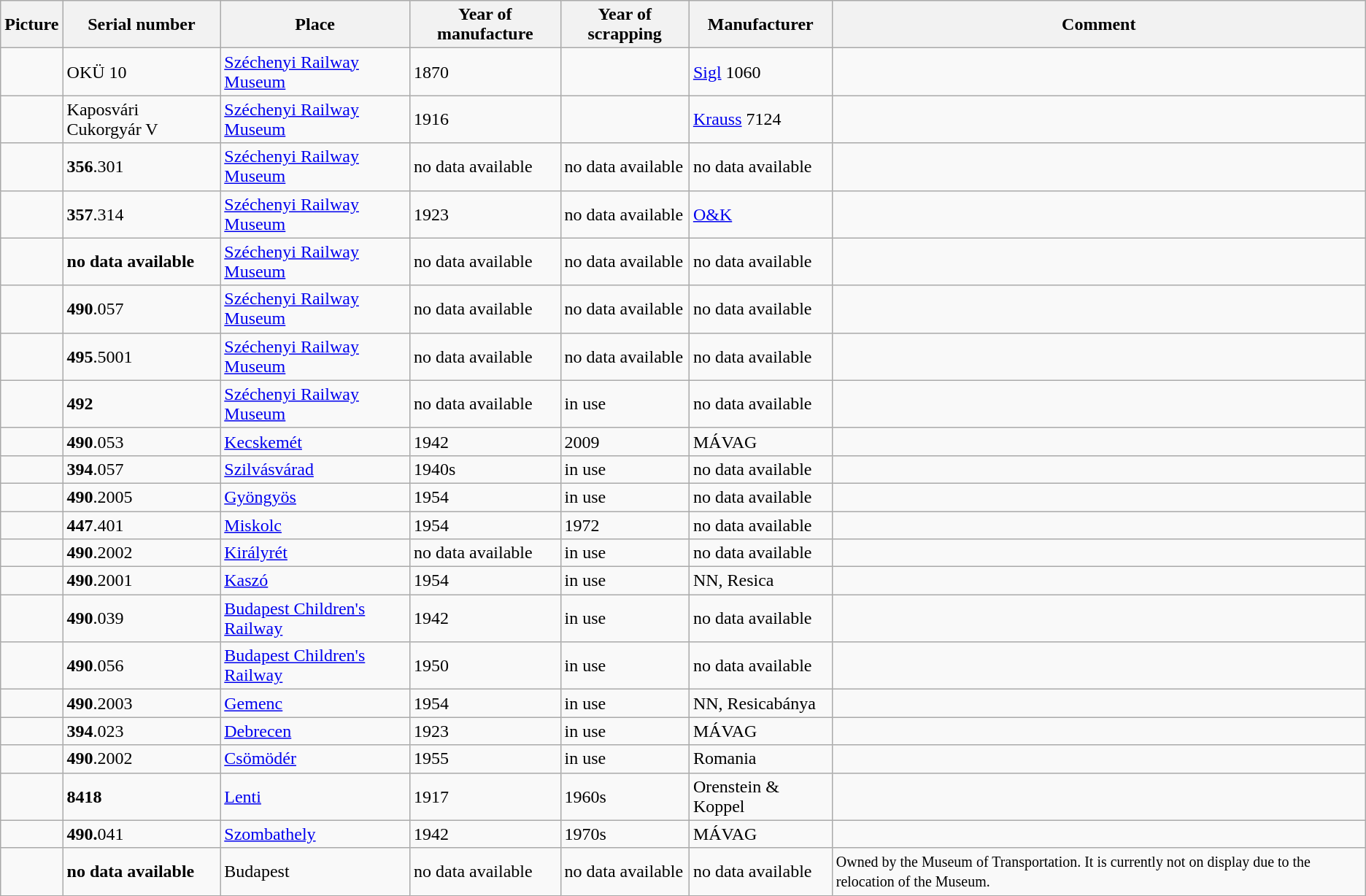<table class=wikitable>
<tr>
<th bgcolor="#CEDFF2">Picture</th>
<th bgcolor="#CEDFF2">Serial number</th>
<th bgcolor="#CEDFF2">Place</th>
<th bgcolor="#CEDFF2">Year of manufacture</th>
<th bgcolor="#CEDFF2">Year of scrapping</th>
<th bgcolor="#CEDFF2">Manufacturer</th>
<th bgcolor="#CEDFF2">Comment</th>
</tr>
<tr>
<td></td>
<td>OKÜ 10</td>
<td><a href='#'>Széchenyi Railway Museum</a></td>
<td>1870</td>
<td></td>
<td><a href='#'>Sigl</a> 1060</td>
<td><br></td>
</tr>
<tr>
<td></td>
<td>Kaposvári Cukorgyár V</td>
<td><a href='#'>Széchenyi Railway Museum</a></td>
<td>1916</td>
<td></td>
<td><a href='#'>Krauss</a> 7124</td>
<td></td>
</tr>
<tr>
<td></td>
<td><strong>356</strong>.301</td>
<td><a href='#'>Széchenyi Railway Museum</a></td>
<td>no data available</td>
<td>no data available</td>
<td>no data available</td>
<td></td>
</tr>
<tr>
<td></td>
<td><strong>357</strong>.314</td>
<td><a href='#'>Széchenyi Railway Museum</a></td>
<td>1923</td>
<td>no data available</td>
<td><a href='#'>O&K</a></td>
<td></td>
</tr>
<tr>
<td></td>
<td><strong>no data available </strong></td>
<td><a href='#'>Széchenyi Railway Museum</a></td>
<td>no data available</td>
<td>no data available</td>
<td>no data available</td>
<td></td>
</tr>
<tr>
<td></td>
<td><strong>490</strong>.057</td>
<td><a href='#'>Széchenyi Railway Museum</a></td>
<td>no data available</td>
<td>no data available</td>
<td>no data available</td>
<td></td>
</tr>
<tr>
<td></td>
<td><strong>495</strong>.5001</td>
<td><a href='#'>Széchenyi Railway Museum</a></td>
<td>no data available</td>
<td>no data available</td>
<td>no data available</td>
<td></td>
</tr>
<tr>
<td></td>
<td><strong>492</strong></td>
<td><a href='#'>Széchenyi Railway Museum</a></td>
<td>no data available</td>
<td>in use</td>
<td>no data available</td>
<td><small></small></td>
</tr>
<tr>
<td></td>
<td><strong>490</strong>.053</td>
<td><a href='#'>Kecskemét</a></td>
<td>1942</td>
<td>2009</td>
<td>MÁVAG</td>
<td><small></small></td>
</tr>
<tr>
<td></td>
<td><strong>394</strong>.057</td>
<td><a href='#'>Szilvásvárad</a></td>
<td>1940s</td>
<td>in use</td>
<td>no data available</td>
<td><small></small></td>
</tr>
<tr>
<td></td>
<td><strong>490</strong>.2005</td>
<td><a href='#'>Gyöngyös</a></td>
<td>1954</td>
<td>in use</td>
<td>no data available</td>
<td><small></small></td>
</tr>
<tr>
<td></td>
<td><strong>447</strong>.401</td>
<td><a href='#'>Miskolc</a></td>
<td>1954</td>
<td>1972</td>
<td>no data available</td>
<td><small></small></td>
</tr>
<tr>
<td></td>
<td><strong>490</strong>.2002</td>
<td><a href='#'>Királyrét</a></td>
<td>no data available</td>
<td>in use</td>
<td>no data available</td>
<td><small></small></td>
</tr>
<tr>
<td></td>
<td><strong>490</strong>.2001</td>
<td><a href='#'>Kaszó</a></td>
<td>1954</td>
<td>in use</td>
<td>NN, Resica</td>
<td><small></small></td>
</tr>
<tr>
<td></td>
<td><strong>490</strong>.039</td>
<td><a href='#'>Budapest Children's Railway</a></td>
<td>1942</td>
<td>in use</td>
<td>no data available</td>
<td><small></small></td>
</tr>
<tr>
<td></td>
<td><strong>490</strong>.056</td>
<td><a href='#'>Budapest Children's Railway</a></td>
<td>1950</td>
<td>in use</td>
<td>no data available</td>
<td><small></small></td>
</tr>
<tr>
<td></td>
<td><strong>490</strong>.2003</td>
<td><a href='#'>Gemenc</a></td>
<td>1954</td>
<td>in use</td>
<td>NN, Resicabánya</td>
<td><small></small></td>
</tr>
<tr>
<td></td>
<td><strong>394</strong>.023</td>
<td><a href='#'>Debrecen</a></td>
<td>1923</td>
<td>in use</td>
<td>MÁVAG</td>
<td><small></small></td>
</tr>
<tr>
<td></td>
<td><strong>490</strong>.2002</td>
<td><a href='#'>Csömödér</a></td>
<td>1955</td>
<td>in use</td>
<td>Romania</td>
<td><small></small></td>
</tr>
<tr>
<td></td>
<td><strong>8418</strong></td>
<td><a href='#'>Lenti</a></td>
<td>1917</td>
<td>1960s</td>
<td>Orenstein & Koppel</td>
<td><small></small></td>
</tr>
<tr>
<td></td>
<td><strong>490.</strong>041</td>
<td><a href='#'>Szombathely</a></td>
<td>1942</td>
<td>1970s</td>
<td>MÁVAG</td>
<td><small></small></td>
</tr>
<tr>
<td></td>
<td><strong>no data available</strong></td>
<td>Budapest</td>
<td>no data available</td>
<td>no data available</td>
<td>no data available</td>
<td><small>Owned by the Museum of Transportation. It is currently not on display due to the relocation of the Museum.</small></td>
</tr>
</table>
